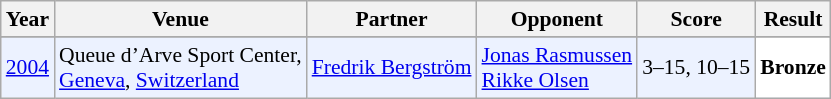<table class="sortable wikitable" style="font-size: 90%;">
<tr>
<th>Year</th>
<th>Venue</th>
<th>Partner</th>
<th>Opponent</th>
<th>Score</th>
<th>Result</th>
</tr>
<tr>
</tr>
<tr style="background:#ECF2FF">
<td align="center"><a href='#'>2004</a></td>
<td align="left">Queue d’Arve Sport Center,<br><a href='#'>Geneva</a>, <a href='#'>Switzerland</a></td>
<td align="left"> <a href='#'>Fredrik Bergström</a></td>
<td align="left"> <a href='#'>Jonas Rasmussen</a><br> <a href='#'>Rikke Olsen</a></td>
<td align="left">3–15, 10–15</td>
<td style="text-align:left; background:white"> <strong>Bronze</strong></td>
</tr>
</table>
